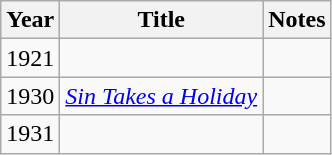<table class="wikitable sortable">
<tr>
<th>Year</th>
<th>Title</th>
<th class="unsortable">Notes</th>
</tr>
<tr>
<td>1921</td>
<td><em></em></td>
<td></td>
</tr>
<tr>
<td>1930</td>
<td><em><a href='#'>Sin Takes a Holiday</a></em></td>
<td></td>
</tr>
<tr>
<td>1931</td>
<td><em></em></td>
<td></td>
</tr>
</table>
